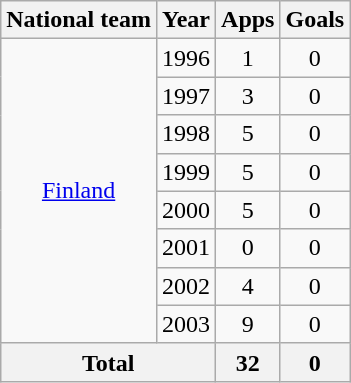<table class="wikitable" style="text-align:center">
<tr>
<th>National team</th>
<th>Year</th>
<th>Apps</th>
<th>Goals</th>
</tr>
<tr>
<td rowspan="8"><a href='#'>Finland</a></td>
<td>1996</td>
<td>1</td>
<td>0</td>
</tr>
<tr>
<td>1997</td>
<td>3</td>
<td>0</td>
</tr>
<tr>
<td>1998</td>
<td>5</td>
<td>0</td>
</tr>
<tr>
<td>1999</td>
<td>5</td>
<td>0</td>
</tr>
<tr>
<td>2000</td>
<td>5</td>
<td>0</td>
</tr>
<tr>
<td>2001</td>
<td>0</td>
<td>0</td>
</tr>
<tr>
<td>2002</td>
<td>4</td>
<td>0</td>
</tr>
<tr>
<td>2003</td>
<td>9</td>
<td>0</td>
</tr>
<tr>
<th colspan="2">Total</th>
<th>32</th>
<th>0</th>
</tr>
</table>
